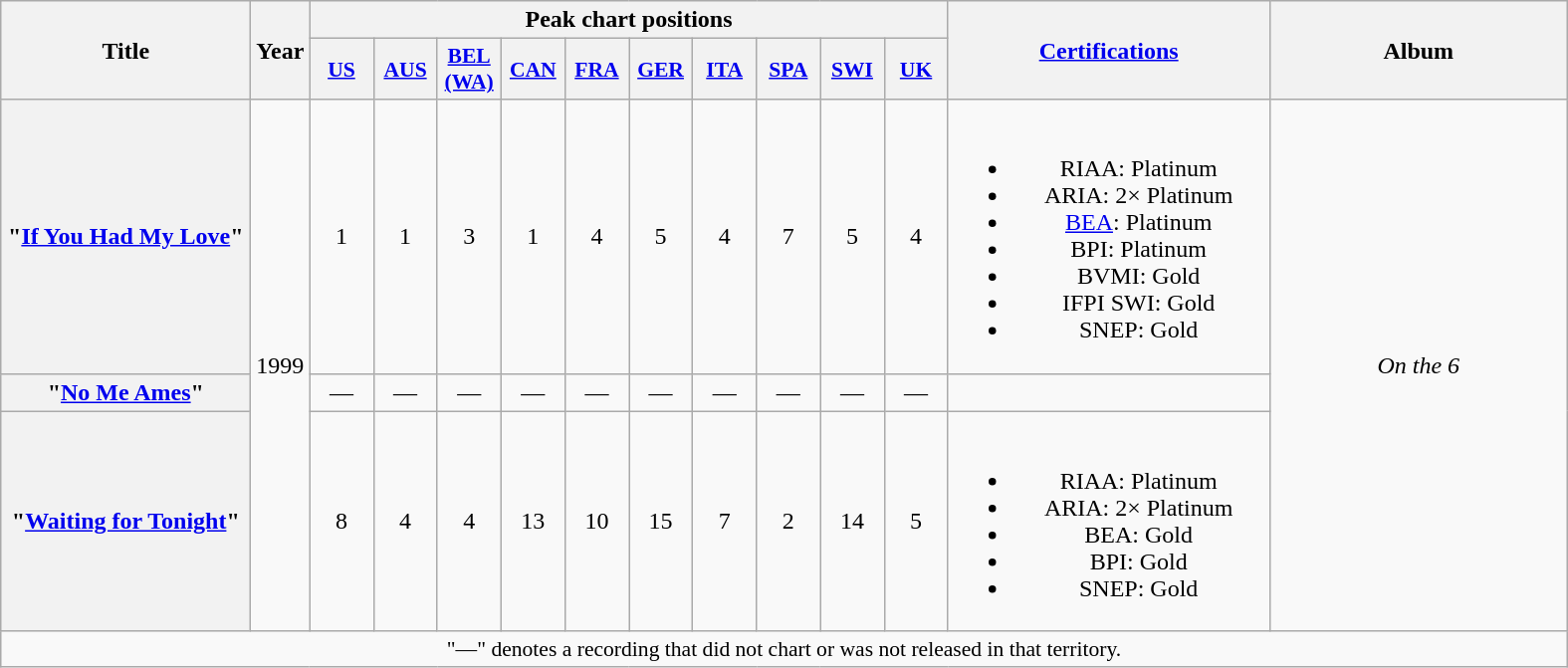<table class="wikitable plainrowheaders" style="text-align:center;">
<tr>
<th scope="col" rowspan="2" style="width:10em;">Title</th>
<th scope="col" rowspan="2">Year</th>
<th scope="col" colspan="10">Peak chart positions</th>
<th scope="col" rowspan="2" style="width:13em;"><a href='#'>Certifications</a></th>
<th scope="col" rowspan="2" style="width:12em;">Album</th>
</tr>
<tr>
<th scope="col" style="width:2.5em; font-size:90%;"><a href='#'>US</a><br></th>
<th scope="col" style="width:2.5em; font-size:90%;"><a href='#'>AUS</a><br></th>
<th scope="col" style="width:2.5em; font-size:90%;"><a href='#'>BEL<br>(WA)</a><br></th>
<th scope="col" style="width:2.5em; font-size:90%;"><a href='#'>CAN</a><br></th>
<th scope="col" style="width:2.5em; font-size:90%;"><a href='#'>FRA</a><br></th>
<th scope="col" style="width:2.5em; font-size:90%;"><a href='#'>GER</a> <br></th>
<th scope="col" style="width:2.5em; font-size:90%;"><a href='#'>ITA</a><br></th>
<th scope="col" style="width:2.5em; font-size:90%;"><a href='#'>SPA</a><br></th>
<th scope="col" style="width:2.5em; font-size:90%;"><a href='#'>SWI</a><br></th>
<th scope="col" style="width:2.5em; font-size:90%;"><a href='#'>UK</a><br></th>
</tr>
<tr>
<th scope="row">"<a href='#'>If You Had My Love</a>"</th>
<td rowspan="3">1999</td>
<td>1</td>
<td>1</td>
<td>3</td>
<td>1</td>
<td>4</td>
<td>5</td>
<td>4</td>
<td>7</td>
<td>5</td>
<td>4</td>
<td><br><ul><li>RIAA: Platinum</li><li>ARIA: 2× Platinum</li><li><a href='#'>BEA</a>: Platinum</li><li>BPI: Platinum</li><li>BVMI: Gold</li><li>IFPI SWI: Gold</li><li>SNEP: Gold</li></ul></td>
<td rowspan="3"><em>On the 6</em></td>
</tr>
<tr>
<th scope="row">"<a href='#'>No Me Ames</a>"<br></th>
<td>—</td>
<td>—</td>
<td>—</td>
<td>—</td>
<td>—</td>
<td>—</td>
<td>—</td>
<td>—</td>
<td>—</td>
<td>—</td>
<td></td>
</tr>
<tr>
<th scope="row">"<a href='#'>Waiting for Tonight</a>"</th>
<td>8</td>
<td>4</td>
<td>4</td>
<td>13</td>
<td>10</td>
<td>15</td>
<td>7</td>
<td>2</td>
<td>14</td>
<td>5</td>
<td><br><ul><li>RIAA: Platinum</li><li>ARIA: 2× Platinum</li><li>BEA: Gold</li><li>BPI: Gold</li><li>SNEP: Gold</li></ul></td>
</tr>
<tr>
<td colspan="14" style="font-size:90%">"—" denotes a recording that did not chart or was not released in that territory.</td>
</tr>
</table>
